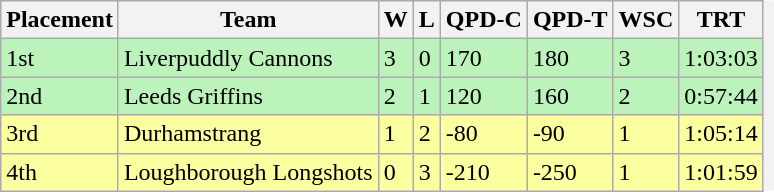<table class="wikitable" style="border: none;">
<tr>
<th>Placement</th>
<th>Team</th>
<th>W</th>
<th>L</th>
<th>QPD-C</th>
<th>QPD-T</th>
<th>WSC</th>
<th>TRT</th>
<th rowspan="10" style="border: none;"></th>
</tr>
<tr style="background:#BBF3BB">
<td>1st</td>
<td>Liverpuddly Cannons</td>
<td>3</td>
<td>0</td>
<td>170</td>
<td>180</td>
<td>3</td>
<td>1:03:03</td>
</tr>
<tr style="background:#BBF3BB">
<td>2nd</td>
<td>Leeds Griffins</td>
<td>2</td>
<td>1</td>
<td>120</td>
<td>160</td>
<td>2</td>
<td>0:57:44</td>
</tr>
<tr style="background:#FBFF9F">
<td>3rd</td>
<td>Durhamstrang</td>
<td>1</td>
<td>2</td>
<td>-80</td>
<td>-90</td>
<td>1</td>
<td>1:05:14</td>
</tr>
<tr style="background:#FBFF9F">
<td>4th</td>
<td>Loughborough Longshots</td>
<td>0</td>
<td>3</td>
<td>-210</td>
<td>-250</td>
<td>1</td>
<td>1:01:59</td>
</tr>
<tr>
</tr>
</table>
